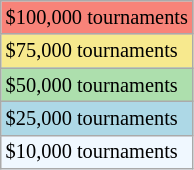<table class="wikitable" style="font-size:85%;">
<tr style="background:#f88379;">
<td>$100,000 tournaments</td>
</tr>
<tr style="background:#f7e98e;">
<td>$75,000 tournaments</td>
</tr>
<tr style="background:#addfad;">
<td>$50,000 tournaments</td>
</tr>
<tr style="background:lightblue;">
<td>$25,000 tournaments</td>
</tr>
<tr style="background:#f0f8ff;">
<td>$10,000 tournaments</td>
</tr>
</table>
